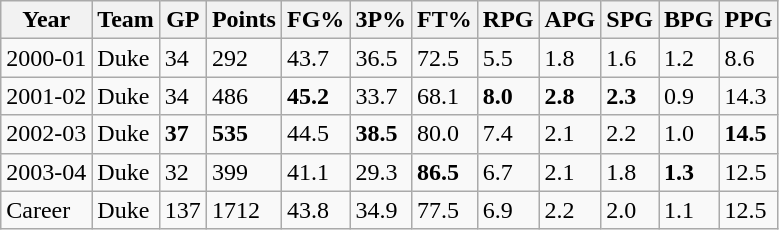<table class="wikitable">
<tr>
<th>Year</th>
<th>Team</th>
<th>GP</th>
<th>Points</th>
<th>FG%</th>
<th>3P%</th>
<th>FT%</th>
<th>RPG</th>
<th>APG</th>
<th>SPG</th>
<th>BPG</th>
<th>PPG</th>
</tr>
<tr>
<td>2000-01</td>
<td>Duke</td>
<td>34</td>
<td>292</td>
<td>43.7</td>
<td>36.5</td>
<td>72.5</td>
<td>5.5</td>
<td>1.8</td>
<td>1.6</td>
<td>1.2</td>
<td>8.6</td>
</tr>
<tr>
<td>2001-02</td>
<td>Duke</td>
<td>34</td>
<td>486</td>
<td><strong>45.2</strong></td>
<td>33.7</td>
<td>68.1</td>
<td><strong>8.0</strong></td>
<td><strong>2.8</strong></td>
<td><strong>2.3</strong></td>
<td>0.9</td>
<td>14.3</td>
</tr>
<tr>
<td>2002-03</td>
<td>Duke</td>
<td><strong>37</strong></td>
<td><strong>535</strong></td>
<td>44.5</td>
<td><strong>38.5</strong></td>
<td>80.0</td>
<td>7.4</td>
<td>2.1</td>
<td>2.2</td>
<td>1.0</td>
<td><strong>14.5</strong></td>
</tr>
<tr>
<td>2003-04</td>
<td>Duke</td>
<td>32</td>
<td>399</td>
<td>41.1</td>
<td>29.3</td>
<td><strong>86.5</strong></td>
<td>6.7</td>
<td>2.1</td>
<td>1.8</td>
<td><strong>1.3</strong></td>
<td>12.5</td>
</tr>
<tr>
<td>Career</td>
<td>Duke</td>
<td>137</td>
<td>1712</td>
<td>43.8</td>
<td>34.9</td>
<td>77.5</td>
<td>6.9</td>
<td>2.2</td>
<td>2.0</td>
<td>1.1</td>
<td>12.5</td>
</tr>
</table>
